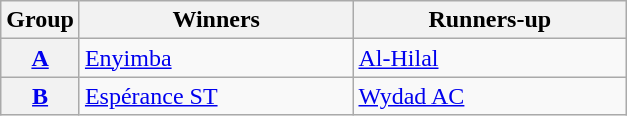<table class="wikitable">
<tr>
<th>Group</th>
<th width=175>Winners</th>
<th width=175>Runners-up</th>
</tr>
<tr>
<th><a href='#'>A</a></th>
<td> <a href='#'>Enyimba</a></td>
<td> <a href='#'>Al-Hilal</a></td>
</tr>
<tr>
<th><a href='#'>B</a></th>
<td> <a href='#'>Espérance ST</a></td>
<td> <a href='#'>Wydad AC</a></td>
</tr>
</table>
